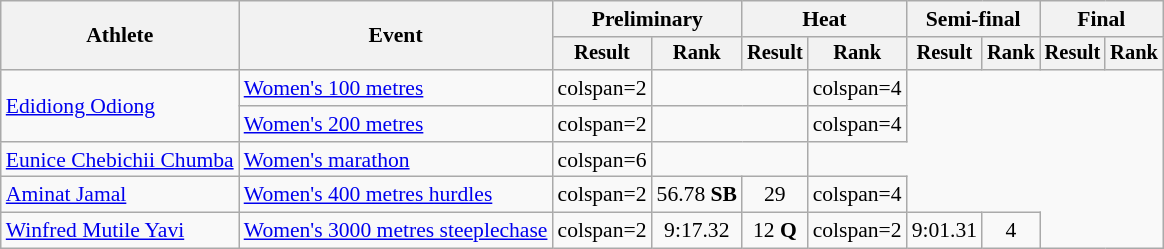<table class=wikitable style=font-size:90%>
<tr>
<th rowspan="2">Athlete</th>
<th rowspan="2">Event</th>
<th colspan="2">Preliminary</th>
<th colspan="2">Heat</th>
<th colspan="2">Semi-final</th>
<th colspan="2">Final</th>
</tr>
<tr style=font-size:95%>
<th>Result</th>
<th>Rank</th>
<th>Result</th>
<th>Rank</th>
<th>Result</th>
<th>Rank</th>
<th>Result</th>
<th>Rank</th>
</tr>
<tr align=center>
<td align=left rowspan=2><a href='#'>Edidiong Odiong</a></td>
<td align=left><a href='#'>Women's 100 metres</a></td>
<td>colspan=2</td>
<td colspan=2></td>
<td>colspan=4</td>
</tr>
<tr align=center>
<td align=left><a href='#'>Women's 200 metres</a></td>
<td>colspan=2</td>
<td colspan=2></td>
<td>colspan=4</td>
</tr>
<tr align=center>
<td align=left><a href='#'>Eunice Chebichii Chumba</a></td>
<td align=left><a href='#'>Women's marathon</a></td>
<td>colspan=6</td>
<td colspan=2></td>
</tr>
<tr align=center>
<td align=left><a href='#'>Aminat Jamal</a></td>
<td align=left><a href='#'>Women's 400 metres hurdles</a></td>
<td>colspan=2</td>
<td>56.78 <strong>SB</strong></td>
<td>29</td>
<td>colspan=4</td>
</tr>
<tr align=center>
<td align=left><a href='#'>Winfred Mutile Yavi</a></td>
<td align=left><a href='#'>Women's 3000 metres steeplechase</a></td>
<td>colspan=2</td>
<td>9:17.32</td>
<td>12 <strong>Q</strong></td>
<td>colspan=2</td>
<td>9:01.31</td>
<td>4</td>
</tr>
</table>
